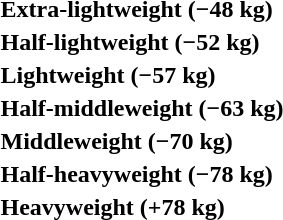<table>
<tr>
<th rowspan=2 style="text-align:left;">Extra-lightweight (−48 kg)</th>
<td rowspan=2></td>
<td rowspan=2></td>
<td></td>
</tr>
<tr>
<td></td>
</tr>
<tr>
<th rowspan=2 style="text-align:left;">Half-lightweight (−52 kg)</th>
<td rowspan=2></td>
<td rowspan=2></td>
<td></td>
</tr>
<tr>
<td></td>
</tr>
<tr>
<th rowspan=2 style="text-align:left;">Lightweight (−57 kg)</th>
<td rowspan=2></td>
<td rowspan=2></td>
<td></td>
</tr>
<tr>
<td></td>
</tr>
<tr>
<th rowspan=2 style="text-align:left;">Half-middleweight (−63 kg)</th>
<td rowspan=2></td>
<td rowspan=2></td>
<td></td>
</tr>
<tr>
<td></td>
</tr>
<tr>
<th rowspan=2 style="text-align:left;">Middleweight (−70 kg)</th>
<td rowspan=2></td>
<td rowspan=2></td>
<td></td>
</tr>
<tr>
<td></td>
</tr>
<tr>
<th rowspan=2 style="text-align:left;">Half-heavyweight (−78 kg)</th>
<td rowspan=2></td>
<td rowspan=2></td>
<td></td>
</tr>
<tr>
<td></td>
</tr>
<tr>
<th rowspan=2 style="text-align:left;">Heavyweight (+78 kg)</th>
<td rowspan=2></td>
<td rowspan=2></td>
<td></td>
</tr>
<tr>
<td></td>
</tr>
</table>
